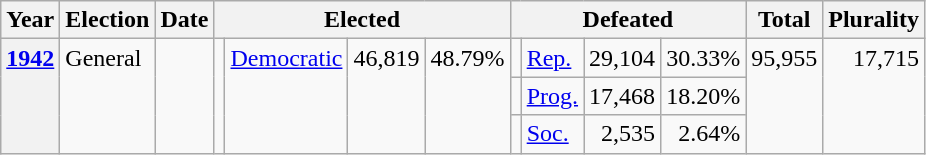<table class=wikitable>
<tr>
<th>Year</th>
<th>Election</th>
<th>Date</th>
<th ! colspan="4">Elected</th>
<th ! colspan="4">Defeated</th>
<th>Total</th>
<th>Plurality</th>
</tr>
<tr>
<th rowspan="3" valign="top"><a href='#'>1942</a></th>
<td rowspan="3" valign="top">General</td>
<td rowspan="3" valign="top"></td>
<td rowspan="3" valign="top"></td>
<td rowspan="3" valign="top" ><a href='#'>Democratic</a></td>
<td rowspan="3" valign="top" align="right">46,819</td>
<td rowspan="3" valign="top" align="right">48.79%</td>
<td valign="top"></td>
<td valign="top" ><a href='#'>Rep.</a></td>
<td valign="top" align="right">29,104</td>
<td valign="top" align="right">30.33%</td>
<td rowspan="3" valign="top" align="right">95,955</td>
<td rowspan="3" valign="top" align="right">17,715</td>
</tr>
<tr>
<td valign="top"></td>
<td valign="top" ><a href='#'>Prog.</a></td>
<td valign="top" align="right">17,468</td>
<td valign="top" align="right">18.20%</td>
</tr>
<tr>
<td valign="top"></td>
<td valign="top" ><a href='#'>Soc.</a></td>
<td valign="top" align="right">2,535</td>
<td valign="top" align="right">2.64%</td>
</tr>
</table>
